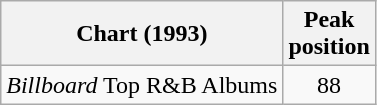<table class="wikitable">
<tr>
<th>Chart (1993)</th>
<th>Peak<br>position</th>
</tr>
<tr>
<td><em>Billboard</em> Top R&B Albums</td>
<td align="center">88</td>
</tr>
</table>
